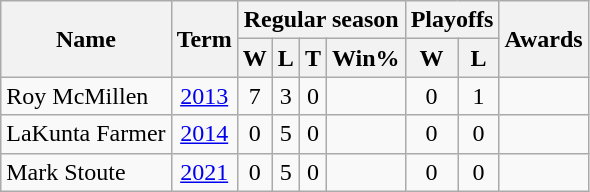<table class="wikitable" style="text-align:center">
<tr>
<th rowspan="2">Name</th>
<th rowspan="2">Term</th>
<th colspan="4">Regular season</th>
<th colspan="2">Playoffs</th>
<th rowspan="2">Awards</th>
</tr>
<tr>
<th>W</th>
<th>L</th>
<th>T</th>
<th>Win%</th>
<th>W</th>
<th>L</th>
</tr>
<tr>
<td align=left>Roy McMillen</td>
<td><a href='#'>2013</a></td>
<td>7</td>
<td>3</td>
<td>0</td>
<td></td>
<td>0</td>
<td>1</td>
<td align=left></td>
</tr>
<tr>
<td align=left>LaKunta Farmer</td>
<td><a href='#'>2014</a></td>
<td>0</td>
<td>5</td>
<td>0</td>
<td></td>
<td>0</td>
<td>0</td>
<td align=left></td>
</tr>
<tr>
<td align=left>Mark Stoute</td>
<td><a href='#'>2021</a></td>
<td>0</td>
<td>5</td>
<td>0</td>
<td></td>
<td>0</td>
<td>0</td>
<td align=left></td>
</tr>
</table>
